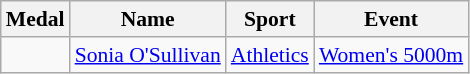<table class="wikitable sortable" style="font-size:90%">
<tr>
<th>Medal</th>
<th>Name</th>
<th>Sport</th>
<th>Event</th>
</tr>
<tr>
<td></td>
<td><a href='#'>Sonia O'Sullivan</a></td>
<td><a href='#'>Athletics</a></td>
<td><a href='#'>Women's 5000m</a></td>
</tr>
</table>
